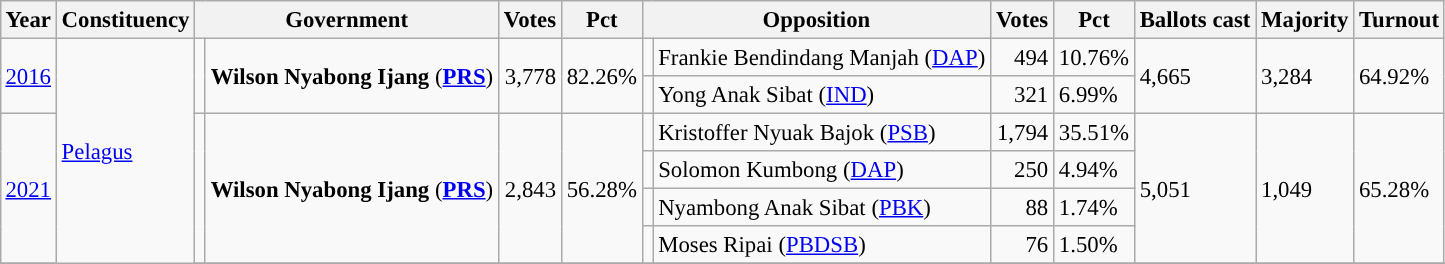<table class="wikitable" style="margin:0.5em ; font-size:95%">
<tr>
<th>Year</th>
<th>Constituency</th>
<th colspan="2">Government</th>
<th>Votes</th>
<th>Pct</th>
<th colspan="2">Opposition</th>
<th>Votes</th>
<th>Pct</th>
<th>Ballots cast</th>
<th>Majority</th>
<th>Turnout</th>
</tr>
<tr>
<td rowspan="2"><a href='#'>2016</a></td>
<td rowspan="7"><a href='#'>Pelagus</a></td>
<td rowspan="2" ></td>
<td rowspan="2"><strong>Wilson Nyabong Ijang</strong> (<a href='#'><strong>PRS</strong></a>)</td>
<td rowspan="2" align="right">3,778</td>
<td rowspan="2">82.26%</td>
<td></td>
<td>Frankie Bendindang Manjah (<a href='#'>DAP</a>)</td>
<td align="right">494</td>
<td>10.76%</td>
<td rowspan="2">4,665</td>
<td rowspan="2">3,284</td>
<td rowspan="2">64.92%</td>
</tr>
<tr>
<td></td>
<td>Yong Anak Sibat (<a href='#'>IND</a>)</td>
<td align="right">321</td>
<td>6.99%</td>
</tr>
<tr>
<td rowspan="4"><a href='#'>2021</a></td>
<td rowspan="4" ></td>
<td rowspan="4"><strong>Wilson Nyabong Ijang</strong> (<a href='#'><strong>PRS</strong></a>)</td>
<td rowspan="4" align="right">2,843</td>
<td rowspan="4">56.28%</td>
<td></td>
<td>Kristoffer Nyuak Bajok (<a href='#'>PSB</a>)</td>
<td align="right">1,794</td>
<td>35.51%</td>
<td rowspan="4">5,051</td>
<td rowspan="4">1,049</td>
<td rowspan="4">65.28%</td>
</tr>
<tr>
<td></td>
<td>Solomon Kumbong (<a href='#'>DAP</a>)</td>
<td align="right">250</td>
<td>4.94%</td>
</tr>
<tr>
<td></td>
<td>Nyambong Anak Sibat (<a href='#'>PBK</a>)</td>
<td align="right">88</td>
<td>1.74%</td>
</tr>
<tr>
<td></td>
<td>Moses Ripai (<a href='#'>PBDSB</a>)</td>
<td align="right">76</td>
<td>1.50%</td>
</tr>
<tr>
</tr>
</table>
